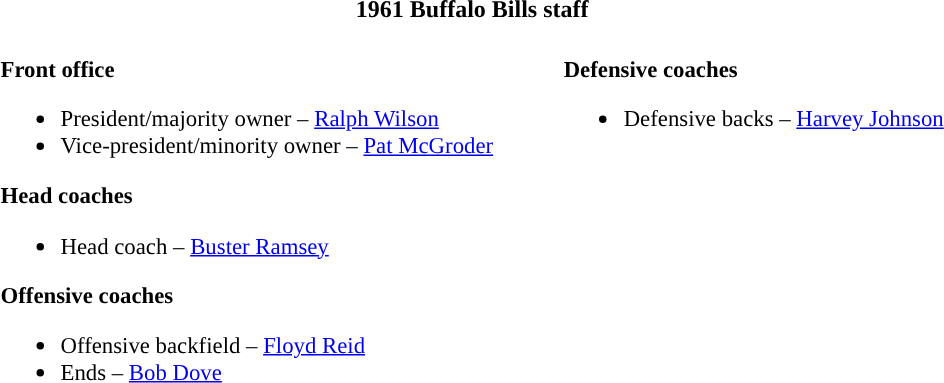<table class="toccolours" style="text-align: left;">
<tr>
<th colspan="7" style="text-align:center; ">1961 Buffalo Bills staff</th>
</tr>
<tr>
<td style="font-size: 95%;" valign="top"><br><strong>Front office</strong><ul><li>President/majority owner – <a href='#'>Ralph Wilson</a></li><li>Vice-president/minority owner – <a href='#'>Pat McGroder</a></li></ul><strong>Head coaches</strong><ul><li>Head coach – <a href='#'>Buster Ramsey</a></li></ul><strong>Offensive coaches</strong><ul><li>Offensive backfield – <a href='#'>Floyd Reid</a></li><li>Ends – <a href='#'>Bob Dove</a></li></ul></td>
<td width="35"> </td>
<td valign="top"></td>
<td style="font-size: 95%;" valign="top"><br><strong>Defensive coaches</strong><ul><li>Defensive backs – <a href='#'>Harvey Johnson</a></li></ul></td>
</tr>
</table>
